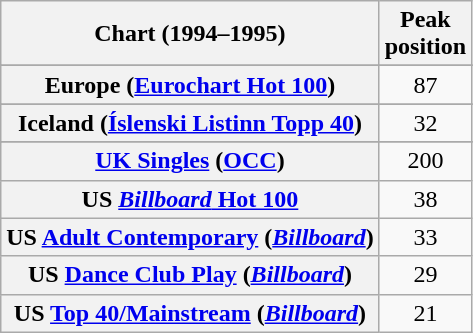<table class="wikitable sortable plainrowheaders" style="text-align:center">
<tr>
<th>Chart (1994–1995)</th>
<th>Peak<br>position</th>
</tr>
<tr>
</tr>
<tr>
</tr>
<tr>
</tr>
<tr>
<th scope="row">Europe (<a href='#'>Eurochart Hot 100</a>)</th>
<td>87</td>
</tr>
<tr>
</tr>
<tr>
<th scope="row">Iceland (<a href='#'>Íslenski Listinn Topp 40</a>)</th>
<td>32</td>
</tr>
<tr>
</tr>
<tr>
</tr>
<tr>
<th scope="row"><a href='#'>UK Singles</a> (<a href='#'>OCC</a>)</th>
<td>200</td>
</tr>
<tr>
<th scope="row">US <a href='#'><em>Billboard</em> Hot 100</a></th>
<td>38</td>
</tr>
<tr>
<th scope="row">US <a href='#'>Adult Contemporary</a> (<em><a href='#'>Billboard</a></em>)</th>
<td>33</td>
</tr>
<tr>
<th scope="row">US <a href='#'>Dance Club Play</a> (<em><a href='#'>Billboard</a></em>)</th>
<td>29</td>
</tr>
<tr>
<th scope="row">US <a href='#'>Top 40/Mainstream</a> (<em><a href='#'>Billboard</a></em>)</th>
<td>21</td>
</tr>
</table>
